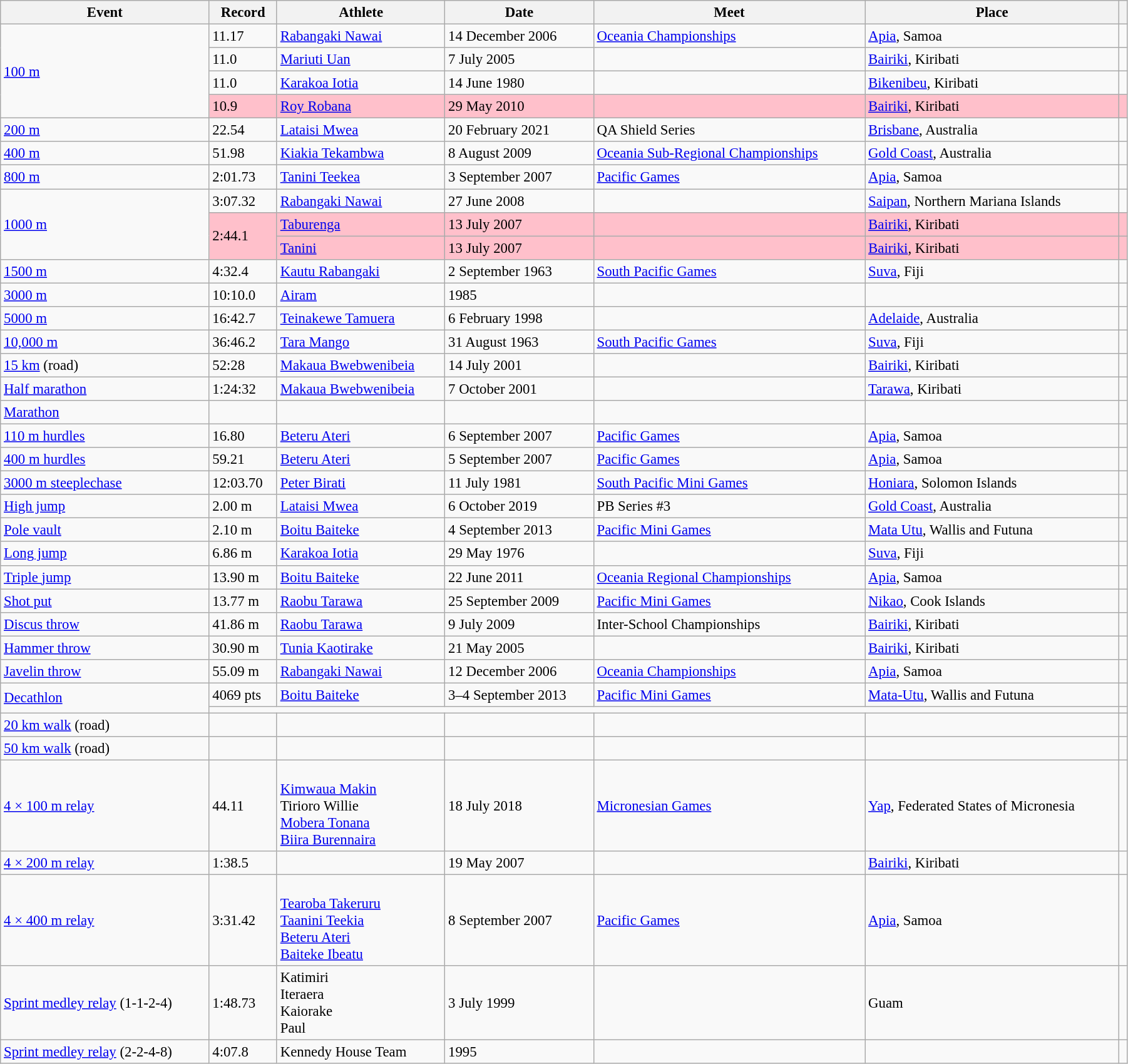<table class="wikitable" style="font-size:95%; width: 95%;">
<tr>
<th>Event</th>
<th>Record</th>
<th>Athlete</th>
<th>Date</th>
<th>Meet</th>
<th>Place</th>
<th></th>
</tr>
<tr>
<td rowspan=4><a href='#'>100 m</a></td>
<td>11.17 </td>
<td><a href='#'>Rabangaki Nawai</a></td>
<td>14 December 2006</td>
<td><a href='#'>Oceania Championships</a></td>
<td><a href='#'>Apia</a>, Samoa</td>
<td></td>
</tr>
<tr>
<td>11.0  </td>
<td><a href='#'>Mariuti Uan</a></td>
<td>7 July 2005</td>
<td></td>
<td><a href='#'>Bairiki</a>, Kiribati</td>
<td></td>
</tr>
<tr>
<td>11.0  </td>
<td><a href='#'>Karakoa Iotia</a></td>
<td>14 June 1980</td>
<td></td>
<td><a href='#'>Bikenibeu</a>, Kiribati</td>
<td></td>
</tr>
<tr style="background:pink">
<td>10.9  </td>
<td><a href='#'>Roy Robana</a></td>
<td>29 May 2010</td>
<td></td>
<td><a href='#'>Bairiki</a>, Kiribati</td>
<td></td>
</tr>
<tr>
<td><a href='#'>200 m</a></td>
<td>22.54 </td>
<td><a href='#'>Lataisi Mwea</a></td>
<td>20 February 2021</td>
<td>QA Shield Series</td>
<td><a href='#'>Brisbane</a>, Australia</td>
<td></td>
</tr>
<tr>
<td><a href='#'>400 m</a></td>
<td>51.98</td>
<td><a href='#'>Kiakia Tekambwa</a></td>
<td>8 August 2009</td>
<td><a href='#'>Oceania Sub-Regional Championships</a></td>
<td><a href='#'>Gold Coast</a>, Australia</td>
<td></td>
</tr>
<tr>
<td><a href='#'>800 m</a></td>
<td>2:01.73</td>
<td><a href='#'>Tanini Teekea</a></td>
<td>3 September 2007</td>
<td><a href='#'>Pacific Games</a></td>
<td><a href='#'>Apia</a>, Samoa</td>
<td></td>
</tr>
<tr>
<td rowspan=3><a href='#'>1000 m</a></td>
<td>3:07.32</td>
<td><a href='#'>Rabangaki Nawai</a></td>
<td>27 June 2008</td>
<td></td>
<td><a href='#'>Saipan</a>, Northern Mariana Islands</td>
<td></td>
</tr>
<tr style="background:pink">
<td rowspan=2>2:44.1 </td>
<td><a href='#'>Taburenga</a></td>
<td>13 July 2007</td>
<td></td>
<td><a href='#'>Bairiki</a>, Kiribati</td>
<td></td>
</tr>
<tr style="background:pink">
<td><a href='#'>Tanini</a></td>
<td>13 July 2007</td>
<td></td>
<td><a href='#'>Bairiki</a>, Kiribati</td>
<td></td>
</tr>
<tr>
<td><a href='#'>1500 m</a></td>
<td>4:32.4</td>
<td><a href='#'>Kautu Rabangaki</a></td>
<td>2 September 1963</td>
<td><a href='#'>South Pacific Games</a></td>
<td><a href='#'>Suva</a>, Fiji</td>
<td></td>
</tr>
<tr>
<td><a href='#'>3000 m</a></td>
<td>10:10.0</td>
<td><a href='#'>Airam</a></td>
<td>1985</td>
<td></td>
<td></td>
<td></td>
</tr>
<tr>
<td><a href='#'>5000 m</a></td>
<td>16:42.7</td>
<td><a href='#'>Teinakewe Tamuera</a></td>
<td>6 February 1998</td>
<td></td>
<td><a href='#'>Adelaide</a>, Australia</td>
<td></td>
</tr>
<tr>
<td><a href='#'>10,000 m</a></td>
<td>36:46.2</td>
<td><a href='#'>Tara Mango</a></td>
<td>31 August 1963</td>
<td><a href='#'>South Pacific Games</a></td>
<td><a href='#'>Suva</a>, Fiji</td>
<td></td>
</tr>
<tr>
<td><a href='#'>15 km</a> (road)</td>
<td>52:28</td>
<td><a href='#'>Makaua Bwebwenibeia</a></td>
<td>14 July 2001</td>
<td></td>
<td><a href='#'>Bairiki</a>, Kiribati</td>
<td></td>
</tr>
<tr>
<td><a href='#'>Half marathon</a></td>
<td>1:24:32</td>
<td><a href='#'>Makaua Bwebwenibeia</a></td>
<td>7 October 2001</td>
<td></td>
<td><a href='#'>Tarawa</a>, Kiribati</td>
<td></td>
</tr>
<tr>
<td><a href='#'>Marathon</a></td>
<td></td>
<td></td>
<td></td>
<td></td>
<td></td>
<td></td>
</tr>
<tr>
<td><a href='#'>110 m hurdles</a></td>
<td>16.80 </td>
<td><a href='#'>Beteru Ateri</a></td>
<td>6 September 2007</td>
<td><a href='#'>Pacific Games</a></td>
<td><a href='#'>Apia</a>, Samoa</td>
<td></td>
</tr>
<tr>
<td><a href='#'>400 m hurdles</a></td>
<td>59.21</td>
<td><a href='#'>Beteru Ateri</a></td>
<td>5 September 2007</td>
<td><a href='#'>Pacific Games</a></td>
<td><a href='#'>Apia</a>, Samoa</td>
<td></td>
</tr>
<tr>
<td><a href='#'>3000 m steeplechase</a></td>
<td>12:03.70</td>
<td><a href='#'>Peter Birati</a></td>
<td>11 July 1981</td>
<td><a href='#'>South Pacific Mini Games</a></td>
<td><a href='#'>Honiara</a>, Solomon Islands</td>
<td></td>
</tr>
<tr>
<td><a href='#'>High jump</a></td>
<td>2.00 m</td>
<td><a href='#'>Lataisi Mwea</a></td>
<td>6 October 2019</td>
<td>PB Series #3</td>
<td><a href='#'>Gold Coast</a>, Australia</td>
<td></td>
</tr>
<tr>
<td><a href='#'>Pole vault</a></td>
<td>2.10 m</td>
<td><a href='#'>Boitu Baiteke</a></td>
<td>4 September 2013</td>
<td><a href='#'>Pacific Mini Games</a></td>
<td><a href='#'>Mata Utu</a>, Wallis and Futuna</td>
<td></td>
</tr>
<tr>
<td><a href='#'>Long jump</a></td>
<td>6.86 m </td>
<td><a href='#'>Karakoa Iotia</a></td>
<td>29 May 1976</td>
<td></td>
<td><a href='#'>Suva</a>, Fiji</td>
<td></td>
</tr>
<tr>
<td><a href='#'>Triple jump</a></td>
<td>13.90 m </td>
<td><a href='#'>Boitu Baiteke</a></td>
<td>22 June 2011</td>
<td><a href='#'>Oceania Regional Championships</a></td>
<td><a href='#'>Apia</a>, Samoa</td>
<td></td>
</tr>
<tr>
<td><a href='#'>Shot put</a></td>
<td>13.77 m</td>
<td><a href='#'>Raobu Tarawa</a></td>
<td>25 September 2009</td>
<td><a href='#'>Pacific Mini Games</a></td>
<td><a href='#'>Nikao</a>, Cook Islands</td>
<td></td>
</tr>
<tr>
<td><a href='#'>Discus throw</a></td>
<td>41.86 m</td>
<td><a href='#'>Raobu Tarawa</a></td>
<td>9 July 2009</td>
<td>Inter-School Championships</td>
<td><a href='#'>Bairiki</a>, Kiribati</td>
<td></td>
</tr>
<tr>
<td><a href='#'>Hammer throw</a></td>
<td>30.90 m</td>
<td><a href='#'>Tunia Kaotirake</a></td>
<td>21 May 2005</td>
<td></td>
<td><a href='#'>Bairiki</a>, Kiribati</td>
<td></td>
</tr>
<tr>
<td><a href='#'>Javelin throw</a></td>
<td>55.09 m</td>
<td><a href='#'>Rabangaki Nawai</a></td>
<td>12 December 2006</td>
<td><a href='#'>Oceania Championships</a></td>
<td><a href='#'>Apia</a>, Samoa</td>
<td></td>
</tr>
<tr>
<td rowspan=2><a href='#'>Decathlon</a></td>
<td>4069 pts</td>
<td><a href='#'>Boitu Baiteke</a></td>
<td>3–4 September 2013</td>
<td><a href='#'>Pacific Mini Games</a></td>
<td><a href='#'>Mata-Utu</a>, Wallis and Futuna</td>
<td></td>
</tr>
<tr>
<td colspan=5></td>
<td></td>
</tr>
<tr>
<td><a href='#'>20 km walk</a> (road)</td>
<td></td>
<td></td>
<td></td>
<td></td>
<td></td>
<td></td>
</tr>
<tr>
<td><a href='#'>50 km walk</a> (road)</td>
<td></td>
<td></td>
<td></td>
<td></td>
<td></td>
<td></td>
</tr>
<tr>
<td><a href='#'>4 × 100 m relay</a></td>
<td>44.11</td>
<td><br><a href='#'>Kimwaua Makin</a><br>Tirioro Willie<br><a href='#'>Mobera Tonana</a><br><a href='#'>Biira Burennaira</a></td>
<td>18 July 2018</td>
<td><a href='#'>Micronesian Games</a></td>
<td><a href='#'>Yap</a>, Federated States of Micronesia</td>
<td></td>
</tr>
<tr>
<td><a href='#'>4 × 200 m relay</a></td>
<td>1:38.5 </td>
<td></td>
<td>19 May 2007</td>
<td></td>
<td><a href='#'>Bairiki</a>, Kiribati</td>
<td></td>
</tr>
<tr>
<td><a href='#'>4 × 400 m relay</a></td>
<td>3:31.42</td>
<td><br><a href='#'>Tearoba Takeruru</a><br><a href='#'>Taanini Teekia</a><br><a href='#'>Beteru Ateri</a><br><a href='#'>Baiteke Ibeatu</a></td>
<td>8 September 2007</td>
<td><a href='#'>Pacific Games</a></td>
<td><a href='#'>Apia</a>, Samoa</td>
<td></td>
</tr>
<tr>
<td><a href='#'>Sprint medley relay</a> (1-1-2-4)</td>
<td>1:48.73</td>
<td>Katimiri<br>Iteraera<br>Kaiorake<br>Paul</td>
<td>3 July 1999</td>
<td></td>
<td>Guam</td>
<td></td>
</tr>
<tr>
<td><a href='#'>Sprint medley relay</a> (2-2-4-8)</td>
<td>4:07.8 </td>
<td>Kennedy House Team</td>
<td>1995</td>
<td></td>
<td></td>
<td></td>
</tr>
</table>
